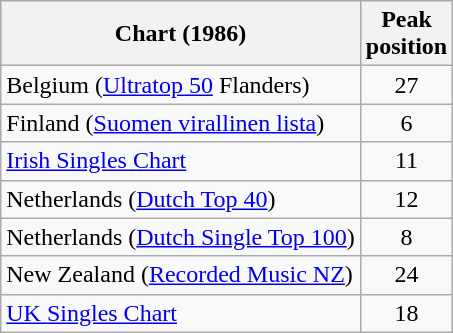<table class="wikitable sortable">
<tr>
<th>Chart (1986)</th>
<th>Peak<br>position</th>
</tr>
<tr>
<td>Belgium (<a href='#'>Ultratop 50</a> Flanders)</td>
<td align="center">27</td>
</tr>
<tr>
<td align="left">Finland (<a href='#'>Suomen virallinen lista</a>)</td>
<td align="center">6</td>
</tr>
<tr>
<td><a href='#'>Irish Singles Chart</a></td>
<td align="center">11</td>
</tr>
<tr>
<td>Netherlands (<a href='#'>Dutch Top 40</a>)</td>
<td align="center">12</td>
</tr>
<tr>
<td>Netherlands (<a href='#'>Dutch Single Top 100</a>)</td>
<td align="center">8</td>
</tr>
<tr>
<td>New Zealand (<a href='#'>Recorded Music NZ</a>)</td>
<td align="center">24</td>
</tr>
<tr>
<td><a href='#'>UK Singles Chart</a></td>
<td style="text-align:center;">18</td>
</tr>
</table>
